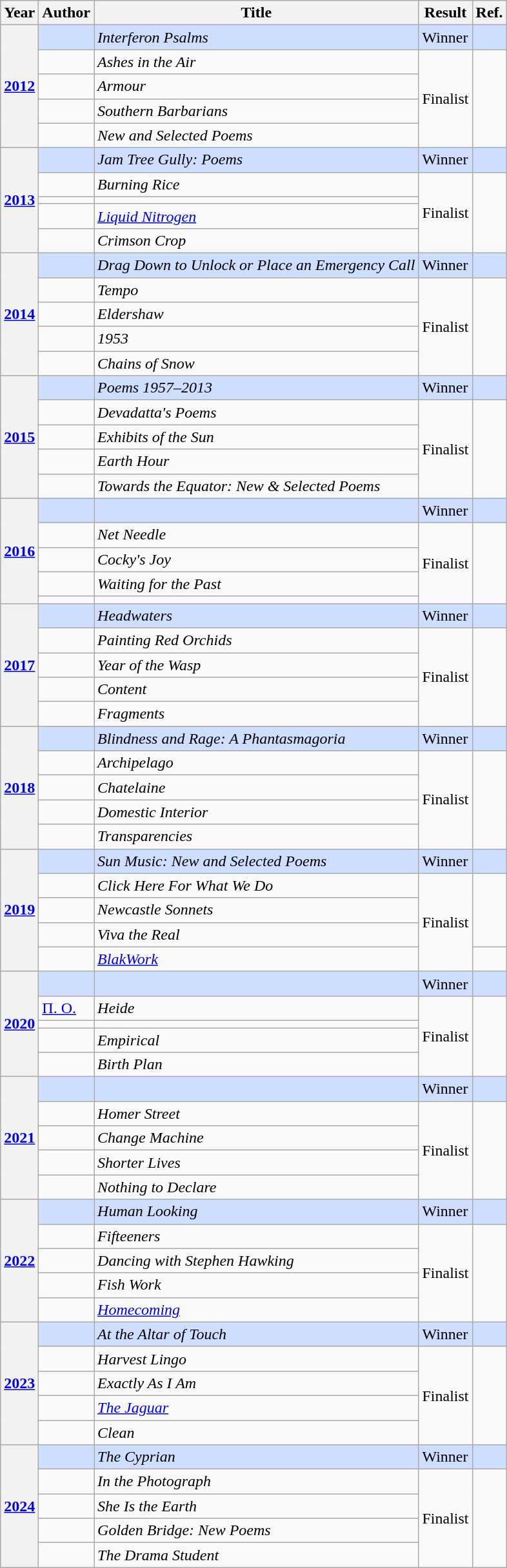<table class="wikitable sortable mw-collapsible">
<tr>
<th>Year</th>
<th>Author</th>
<th>Title</th>
<th>Result</th>
<th>Ref.</th>
</tr>
<tr style="background:#cddeff">
<th rowspan="5"><a href='#'>2012</a></th>
<td></td>
<td><em>Interferon Psalms</em></td>
<td>Winner</td>
<td></td>
</tr>
<tr>
<td></td>
<td><em>Ashes in the Air</em></td>
<td rowspan="4">Finalist</td>
<td rowspan="4"></td>
</tr>
<tr>
<td></td>
<td><em>Armour</em></td>
</tr>
<tr>
<td></td>
<td><em>Southern Barbarians</em></td>
</tr>
<tr>
<td></td>
<td><em>New and Selected Poems</em></td>
</tr>
<tr style="background:#cddeff">
<th rowspan="5"><a href='#'>2013</a></th>
<td></td>
<td><em>Jam Tree Gully: Poems</em></td>
<td>Winner</td>
<td></td>
</tr>
<tr>
<td></td>
<td><em>Burning Rice</em></td>
<td rowspan="4">Finalist</td>
<td rowspan="4"></td>
</tr>
<tr>
<td></td>
<td><em></em></td>
</tr>
<tr>
<td></td>
<td><em><a href='#'>Liquid Nitrogen</a></em></td>
</tr>
<tr>
<td></td>
<td><em>Crimson Crop</em></td>
</tr>
<tr style="background:#cddeff">
<th rowspan="5"><a href='#'>2014</a></th>
<td></td>
<td><em>Drag Down to Unlock or Place an Emergency Call</em></td>
<td>Winner</td>
<td></td>
</tr>
<tr>
<td></td>
<td><em>Tempo</em></td>
<td rowspan="4">Finalist</td>
<td rowspan="4"></td>
</tr>
<tr>
<td></td>
<td><em>Eldershaw</em></td>
</tr>
<tr>
<td></td>
<td><em>1953</em></td>
</tr>
<tr>
<td></td>
<td><em>Chains of Snow</em></td>
</tr>
<tr style="background:#cddeff">
<th rowspan="5"><a href='#'>2015</a></th>
<td></td>
<td><em>Poems 1957–2013</em></td>
<td>Winner</td>
<td></td>
</tr>
<tr>
<td></td>
<td><em>Devadatta's Poems</em></td>
<td rowspan="4">Finalist</td>
<td rowspan="4"></td>
</tr>
<tr>
<td></td>
<td><em>Exhibits of the Sun</em></td>
</tr>
<tr>
<td></td>
<td><em>Earth Hour</em></td>
</tr>
<tr>
<td></td>
<td><em>Towards the Equator: New & Selected Poems</em></td>
</tr>
<tr style="background:#cddeff">
<th rowspan="5"><a href='#'>2016</a></th>
<td></td>
<td><em></em></td>
<td>Winner</td>
<td></td>
</tr>
<tr>
<td></td>
<td><em>Net Needle</em></td>
<td rowspan="4">Finalist</td>
<td rowspan="4"></td>
</tr>
<tr>
<td></td>
<td><em>Cocky's Joy</em></td>
</tr>
<tr>
<td></td>
<td><em>Waiting for the Past</em></td>
</tr>
<tr>
<td></td>
<td><em></em></td>
</tr>
<tr style="background:#cddeff">
<th rowspan="5"><a href='#'>2017</a></th>
<td></td>
<td><em>Headwaters</em></td>
<td>Winner</td>
<td></td>
</tr>
<tr>
<td></td>
<td><em>Painting Red Orchids</em></td>
<td rowspan="4">Finalist</td>
<td rowspan="4"></td>
</tr>
<tr>
<td></td>
<td><em>Year of the Wasp</em></td>
</tr>
<tr>
<td></td>
<td><em>Content</em></td>
</tr>
<tr>
<td></td>
<td><em>Fragments</em></td>
</tr>
<tr style="background:#cddeff">
<th rowspan="5"><a href='#'>2018</a></th>
<td></td>
<td><em>Blindness and Rage: A Phantasmagoria</em></td>
<td>Winner</td>
<td></td>
</tr>
<tr>
<td></td>
<td><em>Archipelago</em></td>
<td rowspan="4">Finalist</td>
<td rowspan="4"></td>
</tr>
<tr>
<td></td>
<td><em>Chatelaine</em></td>
</tr>
<tr>
<td></td>
<td><em>Domestic Interior</em></td>
</tr>
<tr>
<td></td>
<td><em>Transparencies</em></td>
</tr>
<tr style="background:#cddeff">
<th rowspan="5"><a href='#'>2019</a></th>
<td></td>
<td><em>Sun Music: New and Selected Poems</em></td>
<td>Winner</td>
<td><strong></strong></td>
</tr>
<tr>
<td></td>
<td><em>Click Here For What We Do</em></td>
<td rowspan="4">Finalist</td>
<td rowspan="3"></td>
</tr>
<tr>
<td></td>
<td><em>Newcastle Sonnets</em></td>
</tr>
<tr>
<td></td>
<td><em>Viva the Real</em></td>
</tr>
<tr>
<td></td>
<td><em><a href='#'>BlakWork</a></em></td>
<td></td>
</tr>
<tr style="background:#cddeff">
<th rowspan="5"><a href='#'>2020</a></th>
<td></td>
<td><em></em></td>
<td>Winner</td>
<td></td>
</tr>
<tr>
<td><a href='#'>П. O.</a></td>
<td><em>Heide</em></td>
<td rowspan="4">Finalist</td>
<td rowspan="4"></td>
</tr>
<tr>
<td></td>
<td><em></em></td>
</tr>
<tr>
<td></td>
<td><em>Empirical</em></td>
</tr>
<tr>
<td></td>
<td><em>Birth Plan</em></td>
</tr>
<tr style="background:#cddeff">
<th rowspan="5"><a href='#'>2021</a></th>
<td></td>
<td><em></em></td>
<td>Winner</td>
<td><strong></strong></td>
</tr>
<tr>
<td></td>
<td><em>Homer Street</em></td>
<td rowspan="4">Finalist</td>
<td rowspan="4"></td>
</tr>
<tr>
<td></td>
<td><em>Change Machine</em></td>
</tr>
<tr>
<td></td>
<td><em>Shorter Lives</em></td>
</tr>
<tr>
<td></td>
<td><em>Nothing to Declare</em></td>
</tr>
<tr style="background:#cddeff">
<th rowspan="5"><a href='#'>2022</a></th>
<td></td>
<td><em>Human Looking</em></td>
<td>Winner</td>
<td><strong></strong></td>
</tr>
<tr>
<td></td>
<td><em>Fifteeners</em></td>
<td rowspan="4">Finalist</td>
<td rowspan="4"></td>
</tr>
<tr>
<td></td>
<td><em>Dancing with Stephen Hawking</em></td>
</tr>
<tr>
<td></td>
<td><em>Fish Work</em></td>
</tr>
<tr>
<td></td>
<td><em><a href='#'>Homecoming</a></em></td>
</tr>
<tr style="background:#cddeff">
<th rowspan="5"><a href='#'>2023</a></th>
<td></td>
<td><em>At the Altar of Touch</em></td>
<td>Winner</td>
<td></td>
</tr>
<tr>
<td></td>
<td><em>Harvest Lingo</em></td>
<td rowspan="4">Finalist</td>
<td rowspan="4"></td>
</tr>
<tr>
<td></td>
<td><em>Exactly As I Am</em></td>
</tr>
<tr>
<td></td>
<td><em><a href='#'>The Jaguar</a></em></td>
</tr>
<tr>
<td></td>
<td><em>Clean</em></td>
</tr>
<tr style="background:#cddeff">
<th rowspan="5"><a href='#'>2024</a></th>
<td></td>
<td><em>The Cyprian</em></td>
<td>Winner</td>
<td></td>
</tr>
<tr>
<td></td>
<td><em>In the Photograph</em></td>
<td rowspan="4">Finalist</td>
<td rowspan="4"></td>
</tr>
<tr>
<td></td>
<td><em>She Is the Earth</em></td>
</tr>
<tr>
<td></td>
<td><em>Golden Bridge: New Poems</em></td>
</tr>
<tr>
<td></td>
<td><em>The Drama Student</em></td>
</tr>
</table>
